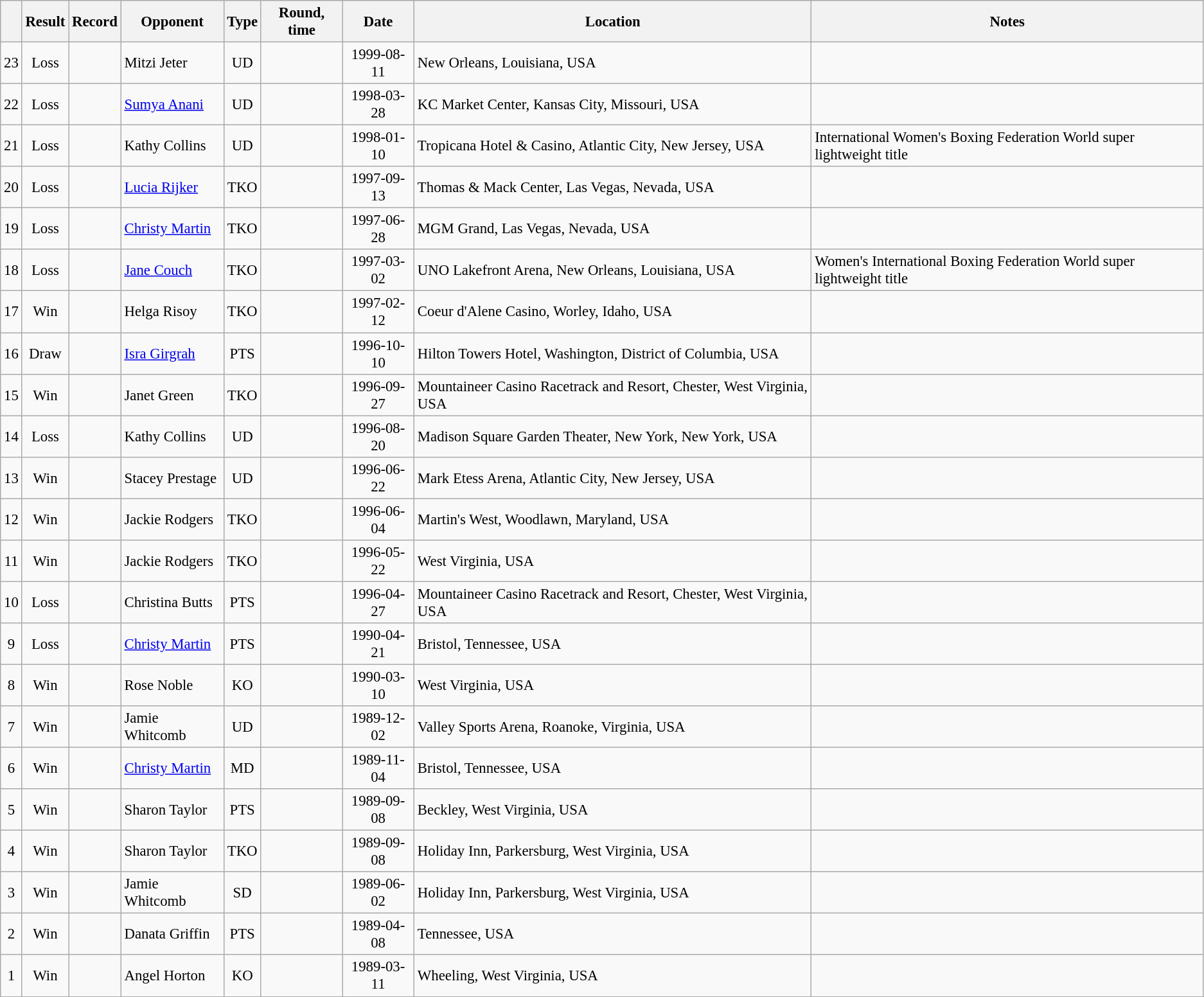<table class="wikitable" style="text-align:center; font-size:95%">
<tr>
<th></th>
<th>Result</th>
<th>Record</th>
<th>Opponent</th>
<th>Type</th>
<th>Round, time</th>
<th>Date</th>
<th>Location</th>
<th>Notes</th>
</tr>
<tr>
<td>23</td>
<td>Loss</td>
<td></td>
<td style="text-align:left;">Mitzi Jeter</td>
<td>UD</td>
<td></td>
<td>1999-08-11</td>
<td style="text-align:left;">New Orleans, Louisiana, USA</td>
<td style="text-align:left;"></td>
</tr>
<tr>
<td>22</td>
<td>Loss</td>
<td></td>
<td style="text-align:left;"><a href='#'>Sumya Anani</a></td>
<td>UD</td>
<td></td>
<td>1998-03-28</td>
<td style="text-align:left;">KC Market Center, Kansas City, Missouri, USA</td>
<td style="text-align:left;"></td>
</tr>
<tr>
<td>21</td>
<td>Loss</td>
<td></td>
<td style="text-align:left;">Kathy Collins</td>
<td>UD</td>
<td></td>
<td>1998-01-10</td>
<td style="text-align:left;">Tropicana Hotel & Casino, Atlantic City, New Jersey, USA</td>
<td style="text-align:left;">International Women's Boxing Federation World super lightweight title</td>
</tr>
<tr>
<td>20</td>
<td>Loss</td>
<td></td>
<td style="text-align:left;"><a href='#'>Lucia Rijker</a></td>
<td>TKO</td>
<td></td>
<td>1997-09-13</td>
<td style="text-align:left;">Thomas & Mack Center, Las Vegas, Nevada, USA</td>
<td style="text-align:left;"></td>
</tr>
<tr>
<td>19</td>
<td>Loss</td>
<td></td>
<td style="text-align:left;"><a href='#'>Christy Martin</a></td>
<td>TKO</td>
<td></td>
<td>1997-06-28</td>
<td style="text-align:left;">MGM Grand, Las Vegas, Nevada, USA</td>
<td style="text-align:left;"></td>
</tr>
<tr>
<td>18</td>
<td>Loss</td>
<td></td>
<td style="text-align:left;"><a href='#'>Jane Couch</a></td>
<td>TKO</td>
<td></td>
<td>1997-03-02</td>
<td style="text-align:left;">UNO Lakefront Arena, New Orleans, Louisiana, USA</td>
<td style="text-align:left;">Women's International Boxing Federation World super lightweight title</td>
</tr>
<tr>
<td>17</td>
<td>Win</td>
<td></td>
<td style="text-align:left;">Helga Risoy</td>
<td>TKO</td>
<td></td>
<td>1997-02-12</td>
<td style="text-align:left;">Coeur d'Alene Casino, Worley, Idaho, USA</td>
<td style="text-align:left;"></td>
</tr>
<tr>
<td>16</td>
<td>Draw</td>
<td></td>
<td style="text-align:left;"><a href='#'>Isra Girgrah</a></td>
<td>PTS</td>
<td></td>
<td>1996-10-10</td>
<td style="text-align:left;">Hilton Towers Hotel, Washington, District of Columbia, USA</td>
<td style="text-align:left;"></td>
</tr>
<tr>
<td>15</td>
<td>Win</td>
<td></td>
<td style="text-align:left;">Janet Green</td>
<td>TKO</td>
<td></td>
<td>1996-09-27</td>
<td style="text-align:left;">Mountaineer Casino Racetrack and Resort, Chester, West Virginia, USA</td>
<td style="text-align:left;"></td>
</tr>
<tr>
<td>14</td>
<td>Loss</td>
<td></td>
<td style="text-align:left;">Kathy Collins</td>
<td>UD</td>
<td></td>
<td>1996-08-20</td>
<td style="text-align:left;">Madison Square Garden Theater, New York, New York, USA</td>
<td style="text-align:left;"></td>
</tr>
<tr>
<td>13</td>
<td>Win</td>
<td></td>
<td style="text-align:left;">Stacey Prestage</td>
<td>UD</td>
<td></td>
<td>1996-06-22</td>
<td style="text-align:left;">Mark Etess Arena, Atlantic City, New Jersey, USA</td>
<td style="text-align:left;"></td>
</tr>
<tr>
<td>12</td>
<td>Win</td>
<td></td>
<td style="text-align:left;">Jackie Rodgers</td>
<td>TKO</td>
<td></td>
<td>1996-06-04</td>
<td style="text-align:left;">Martin's West, Woodlawn, Maryland, USA</td>
<td style="text-align:left;"></td>
</tr>
<tr>
<td>11</td>
<td>Win</td>
<td></td>
<td style="text-align:left;">Jackie Rodgers</td>
<td>TKO</td>
<td></td>
<td>1996-05-22</td>
<td style="text-align:left;">West Virginia, USA</td>
<td style="text-align:left;"></td>
</tr>
<tr>
<td>10</td>
<td>Loss</td>
<td></td>
<td style="text-align:left;">Christina Butts</td>
<td>PTS</td>
<td></td>
<td>1996-04-27</td>
<td style="text-align:left;">Mountaineer Casino Racetrack and Resort, Chester, West Virginia, USA</td>
<td style="text-align:left;"></td>
</tr>
<tr>
<td>9</td>
<td>Loss</td>
<td></td>
<td style="text-align:left;"><a href='#'>Christy Martin</a></td>
<td>PTS</td>
<td></td>
<td>1990-04-21</td>
<td style="text-align:left;">Bristol, Tennessee, USA</td>
<td style="text-align:left;"></td>
</tr>
<tr>
<td>8</td>
<td>Win</td>
<td></td>
<td style="text-align:left;">Rose Noble</td>
<td>KO</td>
<td></td>
<td>1990-03-10</td>
<td style="text-align:left;">West Virginia, USA</td>
<td style="text-align:left;"></td>
</tr>
<tr>
<td>7</td>
<td>Win</td>
<td></td>
<td style="text-align:left;">Jamie Whitcomb</td>
<td>UD</td>
<td></td>
<td>1989-12-02</td>
<td style="text-align:left;">Valley Sports Arena, Roanoke, Virginia, USA</td>
<td style="text-align:left;"></td>
</tr>
<tr>
<td>6</td>
<td>Win</td>
<td></td>
<td style="text-align:left;"><a href='#'>Christy Martin</a></td>
<td>MD</td>
<td></td>
<td>1989-11-04</td>
<td style="text-align:left;">Bristol, Tennessee, USA</td>
<td style="text-align:left;"></td>
</tr>
<tr>
<td>5</td>
<td>Win</td>
<td></td>
<td style="text-align:left;">Sharon Taylor</td>
<td>PTS</td>
<td></td>
<td>1989-09-08</td>
<td style="text-align:left;">Beckley, West Virginia, USA</td>
<td style="text-align:left;"></td>
</tr>
<tr>
<td>4</td>
<td>Win</td>
<td></td>
<td style="text-align:left;">Sharon Taylor</td>
<td>TKO</td>
<td></td>
<td>1989-09-08</td>
<td style="text-align:left;">Holiday Inn, Parkersburg, West Virginia, USA</td>
<td style="text-align:left;"></td>
</tr>
<tr>
<td>3</td>
<td>Win</td>
<td></td>
<td style="text-align:left;">Jamie Whitcomb</td>
<td>SD</td>
<td></td>
<td>1989-06-02</td>
<td style="text-align:left;">Holiday Inn, Parkersburg, West Virginia, USA</td>
<td style="text-align:left;"></td>
</tr>
<tr>
<td>2</td>
<td>Win</td>
<td></td>
<td style="text-align:left;">Danata Griffin</td>
<td>PTS</td>
<td></td>
<td>1989-04-08</td>
<td style="text-align:left;">Tennessee, USA</td>
<td style="text-align:left;"></td>
</tr>
<tr>
<td>1</td>
<td>Win</td>
<td></td>
<td style="text-align:left;">Angel Horton</td>
<td>KO</td>
<td></td>
<td>1989-03-11</td>
<td style="text-align:left;">Wheeling, West Virginia, USA</td>
<td style="text-align:left;"></td>
</tr>
<tr>
</tr>
</table>
